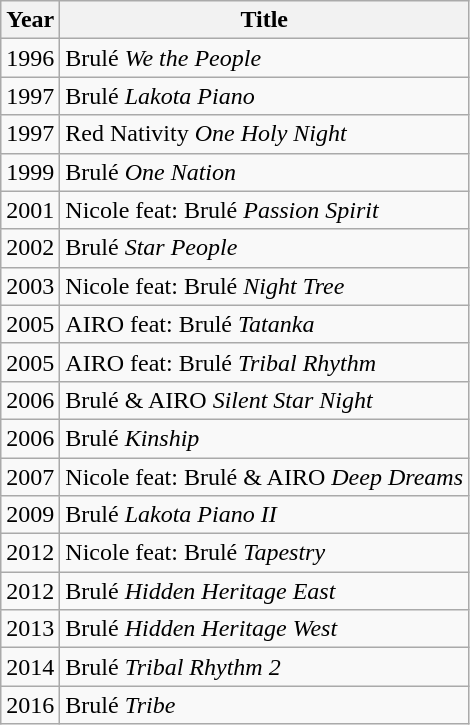<table class="wikitable">
<tr>
<th>Year</th>
<th>Title</th>
</tr>
<tr>
<td>1996</td>
<td>Brulé <em>We the People</em></td>
</tr>
<tr>
<td>1997</td>
<td>Brulé <em>Lakota Piano</em></td>
</tr>
<tr>
<td>1997</td>
<td>Red Nativity <em>One Holy Night</em></td>
</tr>
<tr>
<td>1999</td>
<td>Brulé <em>One Nation</em></td>
</tr>
<tr>
<td>2001</td>
<td>Nicole feat: Brulé <em>Passion Spirit</em></td>
</tr>
<tr>
<td>2002</td>
<td>Brulé <em>Star People</em></td>
</tr>
<tr>
<td>2003</td>
<td>Nicole feat: Brulé <em>Night Tree</em></td>
</tr>
<tr>
<td>2005</td>
<td>AIRO feat: Brulé <em>Tatanka</em></td>
</tr>
<tr>
<td>2005</td>
<td>AIRO feat: Brulé <em>Tribal Rhythm</em></td>
</tr>
<tr>
<td>2006</td>
<td>Brulé & AIRO <em>Silent Star Night</em></td>
</tr>
<tr>
<td>2006</td>
<td>Brulé <em>Kinship</em></td>
</tr>
<tr>
<td>2007</td>
<td>Nicole feat: Brulé & AIRO <em>Deep Dreams</em></td>
</tr>
<tr>
<td>2009</td>
<td>Brulé <em>Lakota Piano II</em></td>
</tr>
<tr>
<td>2012</td>
<td>Nicole feat: Brulé <em>Tapestry</em></td>
</tr>
<tr>
<td>2012</td>
<td>Brulé <em>Hidden Heritage East</em></td>
</tr>
<tr>
<td>2013</td>
<td>Brulé <em>Hidden Heritage West</em></td>
</tr>
<tr>
<td>2014</td>
<td>Brulé <em>Tribal Rhythm 2</em></td>
</tr>
<tr>
<td>2016</td>
<td>Brulé <em>Tribe</em></td>
</tr>
</table>
